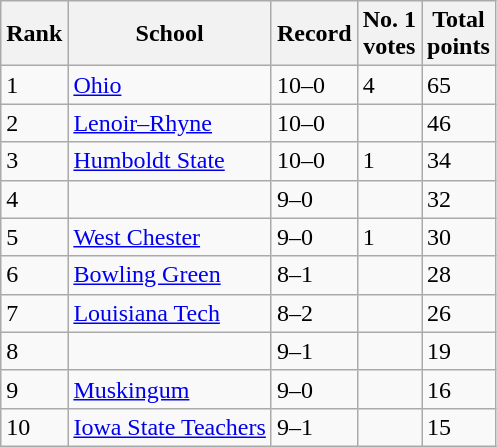<table class="wikitable">
<tr>
<th>Rank</th>
<th>School</th>
<th>Record</th>
<th>No. 1<br>votes</th>
<th>Total<br>points</th>
</tr>
<tr>
<td>1</td>
<td><a href='#'>Ohio</a></td>
<td>10–0</td>
<td>4</td>
<td>65</td>
</tr>
<tr>
<td>2</td>
<td><a href='#'>Lenoir–Rhyne</a></td>
<td>10–0</td>
<td></td>
<td>46</td>
</tr>
<tr>
<td>3</td>
<td><a href='#'>Humboldt State</a></td>
<td>10–0</td>
<td>1</td>
<td>34</td>
</tr>
<tr>
<td>4</td>
<td></td>
<td>9–0</td>
<td></td>
<td>32</td>
</tr>
<tr>
<td>5</td>
<td><a href='#'>West Chester</a></td>
<td>9–0</td>
<td>1</td>
<td>30</td>
</tr>
<tr>
<td>6</td>
<td><a href='#'>Bowling Green</a></td>
<td>8–1</td>
<td></td>
<td>28</td>
</tr>
<tr>
<td>7</td>
<td><a href='#'>Louisiana Tech</a></td>
<td>8–2</td>
<td></td>
<td>26</td>
</tr>
<tr>
<td>8</td>
<td></td>
<td>9–1</td>
<td></td>
<td>19</td>
</tr>
<tr>
<td>9</td>
<td><a href='#'>Muskingum</a></td>
<td>9–0</td>
<td></td>
<td>16</td>
</tr>
<tr>
<td>10</td>
<td><a href='#'>Iowa State Teachers</a></td>
<td>9–1</td>
<td></td>
<td>15</td>
</tr>
</table>
